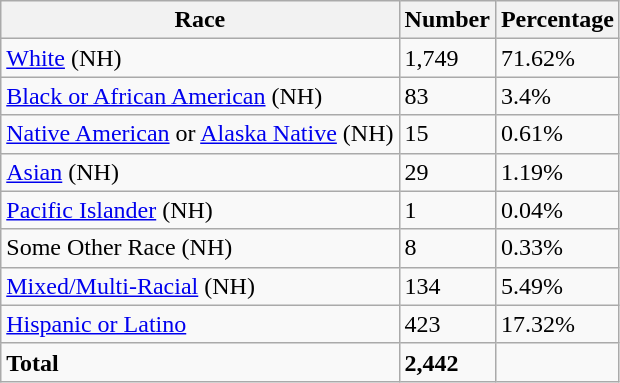<table class="wikitable">
<tr>
<th>Race</th>
<th>Number</th>
<th>Percentage</th>
</tr>
<tr>
<td><a href='#'>White</a> (NH)</td>
<td>1,749</td>
<td>71.62%</td>
</tr>
<tr>
<td><a href='#'>Black or African American</a> (NH)</td>
<td>83</td>
<td>3.4%</td>
</tr>
<tr>
<td><a href='#'>Native American</a> or <a href='#'>Alaska Native</a> (NH)</td>
<td>15</td>
<td>0.61%</td>
</tr>
<tr>
<td><a href='#'>Asian</a> (NH)</td>
<td>29</td>
<td>1.19%</td>
</tr>
<tr>
<td><a href='#'>Pacific Islander</a> (NH)</td>
<td>1</td>
<td>0.04%</td>
</tr>
<tr>
<td>Some Other Race (NH)</td>
<td>8</td>
<td>0.33%</td>
</tr>
<tr>
<td><a href='#'>Mixed/Multi-Racial</a> (NH)</td>
<td>134</td>
<td>5.49%</td>
</tr>
<tr>
<td><a href='#'>Hispanic or Latino</a></td>
<td>423</td>
<td>17.32%</td>
</tr>
<tr>
<td><strong>Total</strong></td>
<td><strong>2,442</strong></td>
<td></td>
</tr>
</table>
